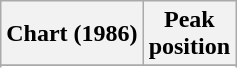<table class="wikitable sortable">
<tr>
<th>Chart (1986)</th>
<th>Peak<br>position</th>
</tr>
<tr>
</tr>
<tr>
</tr>
<tr>
</tr>
<tr>
</tr>
<tr>
</tr>
<tr>
</tr>
<tr>
</tr>
<tr>
</tr>
<tr>
</tr>
<tr>
</tr>
</table>
